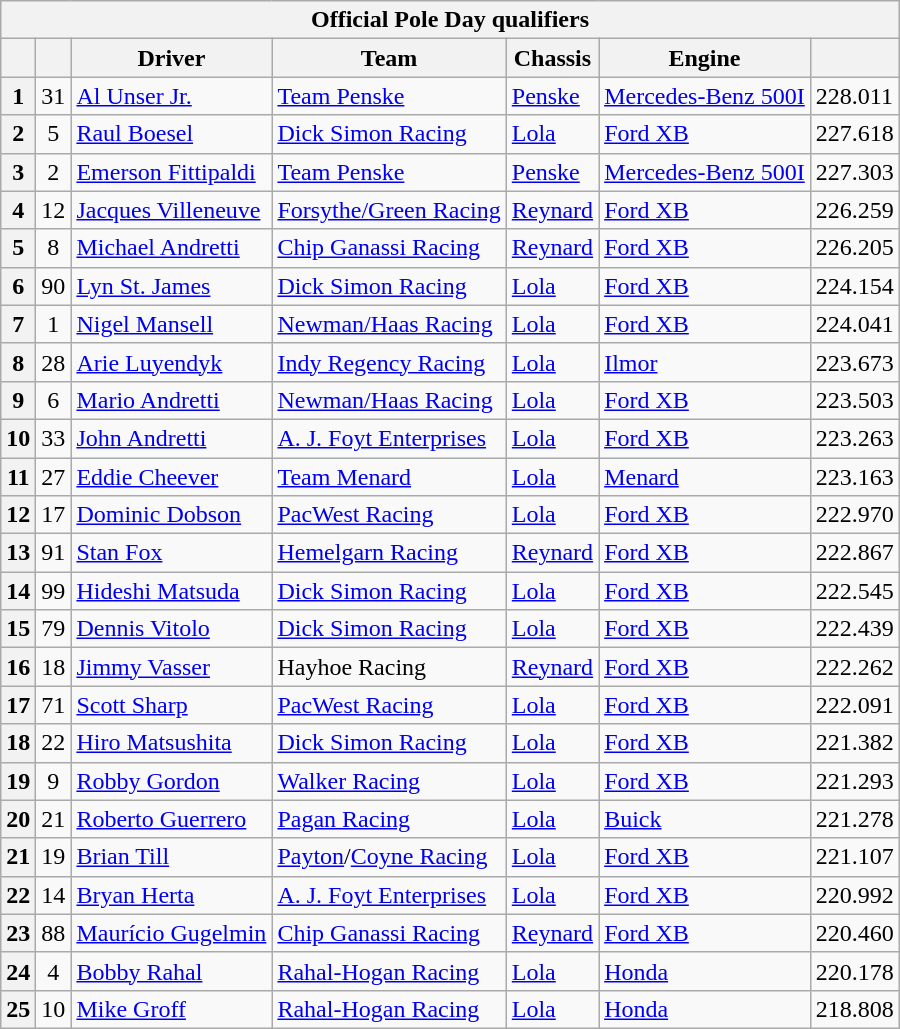<table class="wikitable">
<tr>
<th colspan="7">Official Pole Day qualifiers</th>
</tr>
<tr>
<th></th>
<th></th>
<th>Driver</th>
<th>Team</th>
<th>Chassis</th>
<th>Engine</th>
<th></th>
</tr>
<tr>
<th>1</th>
<td style="text-align:center;">31</td>
<td> <a href='#'>Al Unser Jr.</a> <strong></strong></td>
<td><a href='#'>Team Penske</a></td>
<td><a href='#'>Penske</a></td>
<td><a href='#'>Mercedes-Benz 500I</a></td>
<td>228.011</td>
</tr>
<tr>
<th>2</th>
<td style="text-align:center;">5</td>
<td> <a href='#'>Raul Boesel</a></td>
<td><a href='#'>Dick Simon Racing</a></td>
<td><a href='#'>Lola</a></td>
<td><a href='#'>Ford XB</a></td>
<td>227.618</td>
</tr>
<tr>
<th>3</th>
<td style="text-align:center;">2</td>
<td> <a href='#'>Emerson Fittipaldi</a> <strong></strong></td>
<td><a href='#'>Team Penske</a></td>
<td><a href='#'>Penske</a></td>
<td><a href='#'>Mercedes-Benz 500I</a></td>
<td>227.303</td>
</tr>
<tr>
<th>4</th>
<td style="text-align:center;">12</td>
<td> <a href='#'>Jacques Villeneuve</a> <strong></strong></td>
<td><a href='#'>Forsythe/</a><a href='#'>Green Racing</a></td>
<td><a href='#'>Reynard</a></td>
<td><a href='#'>Ford XB</a></td>
<td>226.259</td>
</tr>
<tr>
<th>5</th>
<td style="text-align:center;">8</td>
<td> <a href='#'>Michael Andretti</a></td>
<td><a href='#'>Chip Ganassi Racing</a></td>
<td><a href='#'>Reynard</a></td>
<td><a href='#'>Ford XB</a></td>
<td>226.205</td>
</tr>
<tr>
<th>6</th>
<td style="text-align:center;">90</td>
<td> <a href='#'>Lyn St. James</a></td>
<td><a href='#'>Dick Simon Racing</a></td>
<td><a href='#'>Lola</a></td>
<td><a href='#'>Ford XB</a></td>
<td>224.154</td>
</tr>
<tr>
<th>7</th>
<td style="text-align:center;">1</td>
<td> <a href='#'>Nigel Mansell</a></td>
<td><a href='#'>Newman/Haas Racing</a></td>
<td><a href='#'>Lola</a></td>
<td><a href='#'>Ford XB</a></td>
<td>224.041</td>
</tr>
<tr>
<th>8</th>
<td style="text-align:center;">28</td>
<td> <a href='#'>Arie Luyendyk</a> <strong></strong></td>
<td><a href='#'>Indy Regency Racing</a></td>
<td><a href='#'>Lola</a></td>
<td><a href='#'>Ilmor</a></td>
<td>223.673</td>
</tr>
<tr>
<th>9</th>
<td style="text-align:center;">6</td>
<td> <a href='#'>Mario Andretti</a> <strong></strong></td>
<td><a href='#'>Newman/Haas Racing</a></td>
<td><a href='#'>Lola</a></td>
<td><a href='#'>Ford XB</a></td>
<td>223.503</td>
</tr>
<tr>
<th>10</th>
<td style="text-align:center;">33</td>
<td> <a href='#'>John Andretti</a></td>
<td><a href='#'>A. J. Foyt Enterprises</a></td>
<td><a href='#'>Lola</a></td>
<td><a href='#'>Ford XB</a></td>
<td>223.263</td>
</tr>
<tr>
<th>11</th>
<td style="text-align:center;">27</td>
<td> <a href='#'>Eddie Cheever</a></td>
<td><a href='#'>Team Menard</a></td>
<td><a href='#'>Lola</a></td>
<td><a href='#'>Menard</a></td>
<td>223.163</td>
</tr>
<tr>
<th>12</th>
<td style="text-align:center;">17</td>
<td> <a href='#'>Dominic Dobson</a></td>
<td><a href='#'>PacWest Racing</a></td>
<td><a href='#'>Lola</a></td>
<td><a href='#'>Ford XB</a></td>
<td>222.970</td>
</tr>
<tr>
<th>13</th>
<td style="text-align:center;">91</td>
<td> <a href='#'>Stan Fox</a></td>
<td><a href='#'>Hemelgarn Racing</a></td>
<td><a href='#'>Reynard</a></td>
<td><a href='#'>Ford XB</a></td>
<td>222.867</td>
</tr>
<tr>
<th>14</th>
<td style="text-align:center;">99</td>
<td> <a href='#'>Hideshi Matsuda</a> <strong></strong></td>
<td><a href='#'>Dick Simon Racing</a></td>
<td><a href='#'>Lola</a></td>
<td><a href='#'>Ford XB</a></td>
<td>222.545</td>
</tr>
<tr>
<th>15</th>
<td style="text-align:center;">79</td>
<td> <a href='#'>Dennis Vitolo</a> <strong></strong></td>
<td><a href='#'>Dick Simon Racing</a></td>
<td><a href='#'>Lola</a></td>
<td><a href='#'>Ford XB</a></td>
<td>222.439</td>
</tr>
<tr>
<th>16</th>
<td style="text-align:center;">18</td>
<td> <a href='#'>Jimmy Vasser</a></td>
<td>Hayhoe Racing</td>
<td><a href='#'>Reynard</a></td>
<td><a href='#'>Ford XB</a></td>
<td>222.262</td>
</tr>
<tr>
<th>17</th>
<td style="text-align:center;">71</td>
<td> <a href='#'>Scott Sharp</a> <strong></strong></td>
<td><a href='#'>PacWest Racing</a></td>
<td><a href='#'>Lola</a></td>
<td><a href='#'>Ford XB</a></td>
<td>222.091</td>
</tr>
<tr>
<th>18</th>
<td style="text-align:center;">22</td>
<td> <a href='#'>Hiro Matsushita</a></td>
<td><a href='#'>Dick Simon Racing</a></td>
<td><a href='#'>Lola</a></td>
<td><a href='#'>Ford XB</a></td>
<td>221.382</td>
</tr>
<tr>
<th>19</th>
<td style="text-align:center;">9</td>
<td> <a href='#'>Robby Gordon</a></td>
<td><a href='#'>Walker Racing</a></td>
<td><a href='#'>Lola</a></td>
<td><a href='#'>Ford XB</a></td>
<td>221.293</td>
</tr>
<tr>
<th>20</th>
<td style="text-align:center;">21</td>
<td> <a href='#'>Roberto Guerrero</a></td>
<td><a href='#'>Pagan Racing</a></td>
<td><a href='#'>Lola</a></td>
<td><a href='#'>Buick</a></td>
<td>221.278</td>
</tr>
<tr>
<th>21</th>
<td style="text-align:center;">19</td>
<td> <a href='#'>Brian Till</a> <strong></strong></td>
<td><a href='#'>Payton</a>/<a href='#'>Coyne Racing</a></td>
<td><a href='#'>Lola</a></td>
<td><a href='#'>Ford XB</a></td>
<td>221.107</td>
</tr>
<tr>
<th>22</th>
<td style="text-align:center;">14</td>
<td> <a href='#'>Bryan Herta</a> <strong></strong></td>
<td><a href='#'>A. J. Foyt Enterprises</a></td>
<td><a href='#'>Lola</a></td>
<td><a href='#'>Ford XB</a></td>
<td>220.992</td>
</tr>
<tr>
<th>23</th>
<td style="text-align:center;">88</td>
<td> <a href='#'>Maurício Gugelmin</a></td>
<td><a href='#'>Chip Ganassi Racing</a></td>
<td><a href='#'>Reynard</a></td>
<td><a href='#'>Ford XB</a></td>
<td>220.460</td>
</tr>
<tr>
<th>24</th>
<td style="text-align:center;">4</td>
<td> <a href='#'>Bobby Rahal</a> <strong></strong></td>
<td><a href='#'>Rahal-Hogan Racing</a></td>
<td><a href='#'>Lola</a></td>
<td><a href='#'>Honda</a></td>
<td>220.178</td>
</tr>
<tr>
<th>25</th>
<td style="text-align:center;">10</td>
<td> <a href='#'>Mike Groff</a></td>
<td><a href='#'>Rahal-Hogan Racing</a></td>
<td><a href='#'>Lola</a></td>
<td><a href='#'>Honda</a></td>
<td>218.808</td>
</tr>
</table>
